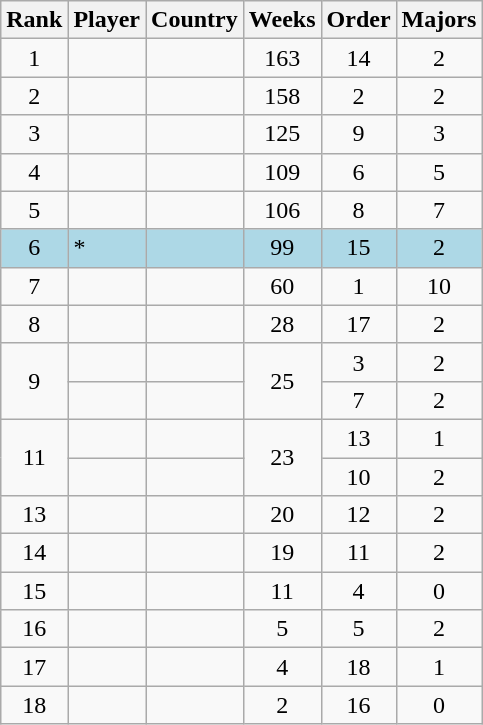<table class="sortable wikitable" style="text-align:center;">
<tr>
<th data-sort-type=number>Rank</th>
<th>Player</th>
<th>Country</th>
<th data-sort-type=number>Weeks</th>
<th data-sort-type=number>Order</th>
<th data-sort-type=number>Majors</th>
</tr>
<tr>
<td>1</td>
<td align=left></td>
<td align=left></td>
<td>163</td>
<td>14</td>
<td>2</td>
</tr>
<tr>
<td>2</td>
<td align=left></td>
<td align=left></td>
<td>158</td>
<td>2</td>
<td>2</td>
</tr>
<tr>
<td>3</td>
<td align=left></td>
<td align=left></td>
<td>125</td>
<td>9</td>
<td>3</td>
</tr>
<tr>
<td>4</td>
<td align=left></td>
<td align=left></td>
<td>109</td>
<td>6</td>
<td>5</td>
</tr>
<tr>
<td>5</td>
<td align=left></td>
<td align=left></td>
<td>106</td>
<td>8</td>
<td>7</td>
</tr>
<tr style="background:lightblue;">
<td>6</td>
<td align=left>*</td>
<td align=left></td>
<td>99</td>
<td>15</td>
<td>2</td>
</tr>
<tr>
<td>7</td>
<td align=left></td>
<td align=left></td>
<td>60</td>
<td>1</td>
<td>10</td>
</tr>
<tr>
<td>8</td>
<td align=left></td>
<td align=left></td>
<td>28</td>
<td>17</td>
<td>2</td>
</tr>
<tr>
<td rowspan=2>9</td>
<td align=left></td>
<td align=left></td>
<td rowspan=2>25</td>
<td>3</td>
<td>2</td>
</tr>
<tr>
<td align=left></td>
<td align=left></td>
<td>7</td>
<td>2</td>
</tr>
<tr>
<td rowspan=2>11</td>
<td align=left></td>
<td align=left></td>
<td rowspan=2>23</td>
<td>13</td>
<td>1</td>
</tr>
<tr>
<td align=left></td>
<td align=left></td>
<td>10</td>
<td>2</td>
</tr>
<tr>
<td>13</td>
<td align=left></td>
<td align=left></td>
<td>20</td>
<td>12</td>
<td>2</td>
</tr>
<tr>
<td>14</td>
<td align=left></td>
<td align=left></td>
<td>19</td>
<td>11</td>
<td>2</td>
</tr>
<tr>
<td>15</td>
<td align=left></td>
<td align=left></td>
<td>11</td>
<td>4</td>
<td>0</td>
</tr>
<tr>
<td>16</td>
<td align=left></td>
<td align=left></td>
<td>5</td>
<td>5</td>
<td>2</td>
</tr>
<tr>
<td>17</td>
<td align=left></td>
<td align=left></td>
<td>4</td>
<td>18</td>
<td>1</td>
</tr>
<tr>
<td>18</td>
<td align=left></td>
<td align=left></td>
<td>2</td>
<td>16</td>
<td>0</td>
</tr>
</table>
